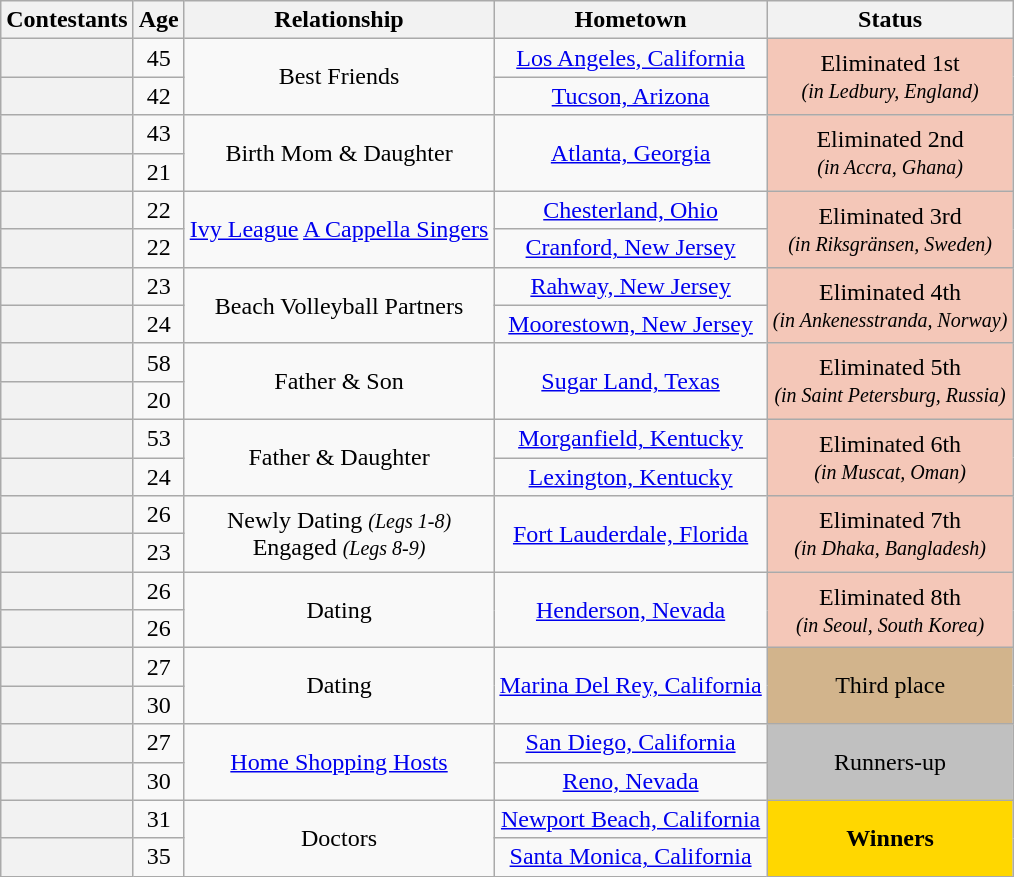<table class="wikitable sortable" style="text-align:center;">
<tr>
<th scope="col">Contestants</th>
<th scope="col">Age</th>
<th scope="col" class="unsortable">Relationship</th>
<th class="unsortable" scope="col">Hometown</th>
<th scope="col">Status</th>
</tr>
<tr>
<th scope="row"></th>
<td>45</td>
<td rowspan="2">Best Friends</td>
<td><a href='#'>Los Angeles, California</a></td>
<td rowspan="2" bgcolor="f4c7b8">Eliminated 1st<br><small><em>(in Ledbury, England)</em></small></td>
</tr>
<tr>
<th scope="row"></th>
<td>42</td>
<td><a href='#'>Tucson, Arizona</a></td>
</tr>
<tr>
<th scope="row"></th>
<td>43</td>
<td rowspan="2">Birth Mom & Daughter</td>
<td rowspan="2"><a href='#'>Atlanta, Georgia</a></td>
<td rowspan="2" bgcolor="f4c7b8">Eliminated 2nd<br><small><em>(in Accra, Ghana)</em></small></td>
</tr>
<tr>
<th scope="row"></th>
<td>21</td>
</tr>
<tr>
<th scope="row"></th>
<td>22</td>
<td rowspan="2"><a href='#'>Ivy League</a> <a href='#'>A Cappella Singers</a></td>
<td><a href='#'>Chesterland, Ohio</a></td>
<td rowspan="2" bgcolor="f4c7b8">Eliminated 3rd<br><small><em>(in Riksgränsen, Sweden)</em></small></td>
</tr>
<tr>
<th scope="row"></th>
<td>22</td>
<td><a href='#'>Cranford, New Jersey</a></td>
</tr>
<tr>
<th scope="row"></th>
<td>23</td>
<td rowspan="2">Beach Volleyball Partners</td>
<td><a href='#'>Rahway, New Jersey</a></td>
<td rowspan="2" bgcolor="f4c7b8">Eliminated 4th<br><small><em>(in Ankenesstranda, Norway)</em></small></td>
</tr>
<tr>
<th scope="row"></th>
<td>24</td>
<td><a href='#'>Moorestown, New Jersey</a></td>
</tr>
<tr>
<th scope="row"></th>
<td>58</td>
<td rowspan="2">Father & Son</td>
<td rowspan="2"><a href='#'>Sugar Land, Texas</a></td>
<td rowspan="2" bgcolor="f4c7b8">Eliminated 5th<br><small><em>(in Saint Petersburg, Russia)</em></small></td>
</tr>
<tr>
<th scope="row"></th>
<td>20</td>
</tr>
<tr>
<th scope="row"></th>
<td>53</td>
<td rowspan="2">Father & Daughter</td>
<td><a href='#'>Morganfield, Kentucky</a></td>
<td rowspan="2" bgcolor="f4c7b8">Eliminated 6th<br><small><em>(in Muscat, Oman)</em></small></td>
</tr>
<tr>
<th scope="row"></th>
<td>24</td>
<td><a href='#'>Lexington, Kentucky</a></td>
</tr>
<tr>
<th scope="row"></th>
<td>26</td>
<td rowspan="2">Newly Dating <small><em>(Legs 1-8)</em></small><br>Engaged <small><em>(Legs 8-9)</em></small></td>
<td rowspan="2"><a href='#'>Fort Lauderdale, Florida</a></td>
<td rowspan="2" bgcolor="f4c7b8">Eliminated 7th<br><small><em>(in Dhaka, Bangladesh)</em></small></td>
</tr>
<tr>
<th scope="row"></th>
<td>23</td>
</tr>
<tr>
<th scope="row"></th>
<td>26</td>
<td rowspan="2">Dating</td>
<td rowspan="2"><a href='#'>Henderson, Nevada</a></td>
<td rowspan="2" bgcolor="f4c7b8">Eliminated 8th<br><small><em>(in Seoul, South Korea)</em></small></td>
</tr>
<tr>
<th scope="row"></th>
<td>26</td>
</tr>
<tr>
<th scope="row"></th>
<td>27</td>
<td rowspan="2">Dating</td>
<td rowspan="2"><a href='#'>Marina Del Rey, California</a></td>
<td rowspan="2" bgcolor="tan">Third place</td>
</tr>
<tr>
<th scope="row"></th>
<td>30</td>
</tr>
<tr>
<th scope="row"></th>
<td>27</td>
<td rowspan="2"><a href='#'>Home Shopping Hosts</a></td>
<td><a href='#'>San Diego, California</a></td>
<td rowspan="2" bgcolor="silver">Runners-up</td>
</tr>
<tr>
<th scope="row"></th>
<td>30</td>
<td><a href='#'>Reno, Nevada</a></td>
</tr>
<tr>
<th scope="row"></th>
<td>31</td>
<td rowspan="2">Doctors</td>
<td><a href='#'>Newport Beach, California</a></td>
<td rowspan="2" bgcolor="gold"><strong>Winners</strong></td>
</tr>
<tr>
<th scope="row"></th>
<td>35</td>
<td><a href='#'>Santa Monica, California</a></td>
</tr>
</table>
